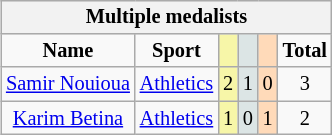<table class="wikitable" style="font-size:85%; float:right;">
<tr style="background:#efefef;">
<th colspan=7><strong>Multiple medalists</strong></th>
</tr>
<tr align=center>
<td><strong>Name</strong></td>
<td><strong>Sport</strong></td>
<td style="background:#f7f6a8;"></td>
<td style="background:#dce5e5;"></td>
<td style="background:#ffdab9;"></td>
<td><strong>Total</strong></td>
</tr>
<tr align=center>
<td><a href='#'>Samir Nouioua</a></td>
<td><a href='#'>Athletics</a></td>
<td style="background:#f7f6a8;">2</td>
<td style="background:#dce5e5;">1</td>
<td style="background:#ffdab9;">0</td>
<td>3</td>
</tr>
<tr align=center>
<td><a href='#'>Karim Betina</a></td>
<td><a href='#'>Athletics</a></td>
<td style="background:#f7f6a8;">1</td>
<td style="background:#dce5e5;">0</td>
<td style="background:#ffdab9;">1</td>
<td>2</td>
</tr>
</table>
